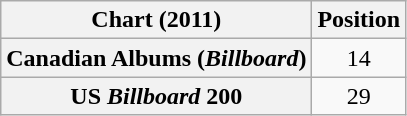<table class="wikitable sortable plainrowheaders" style="text-align:center">
<tr>
<th scope="col">Chart (2011)</th>
<th scope="col">Position</th>
</tr>
<tr>
<th scope="row">Canadian Albums (<em>Billboard</em>)</th>
<td>14</td>
</tr>
<tr>
<th scope="row">US <em>Billboard</em> 200</th>
<td>29</td>
</tr>
</table>
